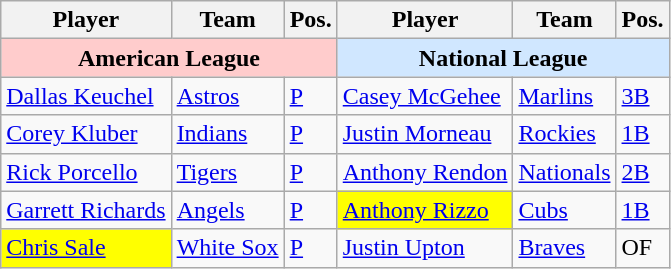<table class="wikitable">
<tr>
<th>Player</th>
<th>Team</th>
<th>Pos.</th>
<th>Player</th>
<th>Team</th>
<th>Pos.</th>
</tr>
<tr>
<th colspan="3" style="background:#fcc;">American League</th>
<th colspan="3" style="background:#d0e7ff;">National League</th>
</tr>
<tr>
<td><a href='#'>Dallas Keuchel</a></td>
<td><a href='#'>Astros</a></td>
<td><a href='#'>P</a></td>
<td><a href='#'>Casey McGehee</a></td>
<td><a href='#'>Marlins</a></td>
<td><a href='#'>3B</a></td>
</tr>
<tr>
<td><a href='#'>Corey Kluber</a></td>
<td><a href='#'>Indians</a></td>
<td><a href='#'>P</a></td>
<td><a href='#'>Justin Morneau</a></td>
<td><a href='#'>Rockies</a></td>
<td><a href='#'>1B</a></td>
</tr>
<tr>
<td><a href='#'>Rick Porcello</a></td>
<td><a href='#'>Tigers</a></td>
<td><a href='#'>P</a></td>
<td><a href='#'>Anthony Rendon</a></td>
<td><a href='#'>Nationals</a></td>
<td><a href='#'>2B</a></td>
</tr>
<tr>
<td><a href='#'>Garrett Richards</a></td>
<td><a href='#'>Angels</a></td>
<td><a href='#'>P</a></td>
<td style="background:yellow;"><a href='#'>Anthony Rizzo</a></td>
<td><a href='#'>Cubs</a></td>
<td><a href='#'>1B</a></td>
</tr>
<tr>
<td style="background:yellow;"><a href='#'>Chris Sale</a></td>
<td><a href='#'>White Sox</a></td>
<td><a href='#'>P</a></td>
<td><a href='#'>Justin Upton</a></td>
<td><a href='#'>Braves</a></td>
<td [Outfielder>OF</td>
</tr>
</table>
